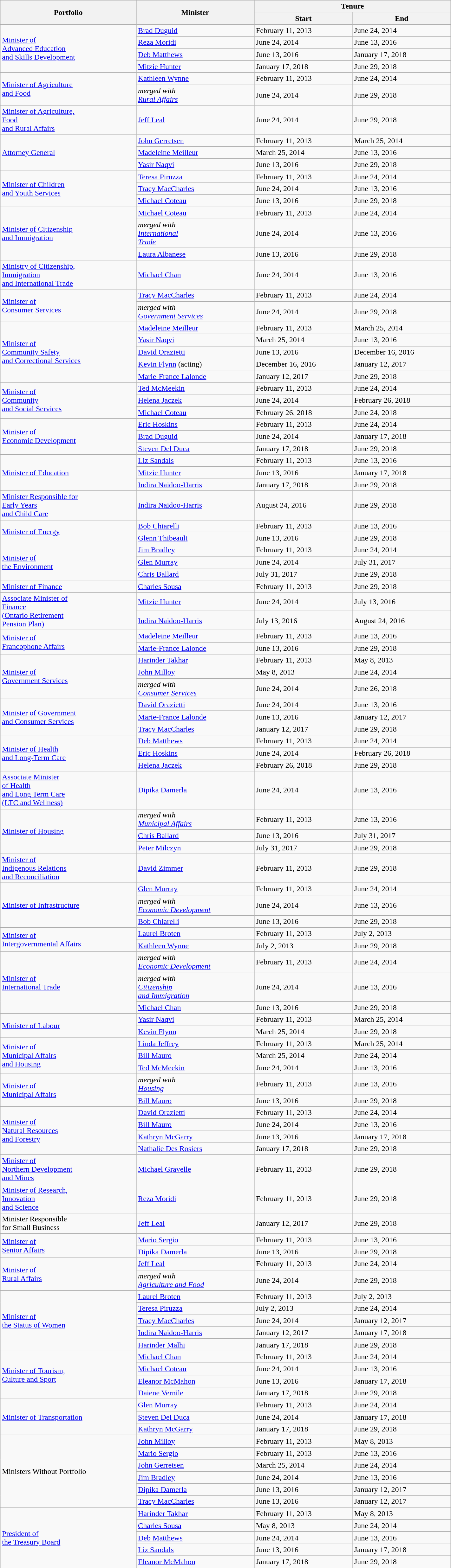<table class="wikitable" style="width: 75%">
<tr>
<th rowspan="2">Portfolio</th>
<th rowspan="2">Minister</th>
<th colspan="2">Tenure</th>
</tr>
<tr>
<th>Start</th>
<th>End</th>
</tr>
<tr>
<td rowspan="4"><a href='#'>Minister of <br> Advanced Education <br> and Skills Development</a></td>
<td><a href='#'>Brad Duguid</a></td>
<td>February 11, 2013</td>
<td>June 24, 2014</td>
</tr>
<tr>
<td><a href='#'>Reza Moridi</a></td>
<td>June 24, 2014</td>
<td>June 13, 2016</td>
</tr>
<tr>
<td><a href='#'>Deb Matthews</a></td>
<td>June 13, 2016</td>
<td>January 17, 2018</td>
</tr>
<tr>
<td><a href='#'>Mitzie Hunter</a></td>
<td>January 17, 2018</td>
<td>June 29, 2018</td>
</tr>
<tr ->
<td rowspan="2"><a href='#'>Minister of Agriculture <br> and Food</a></td>
<td><a href='#'>Kathleen Wynne</a></td>
<td>February 11, 2013</td>
<td>June 24, 2014</td>
</tr>
<tr>
<td><em>merged with <br> <a href='#'>Rural Affairs</a></em></td>
<td>June 24, 2014</td>
<td>June 29, 2018</td>
</tr>
<tr>
<td><a href='#'>Minister of Agriculture,<br> Food <br> and Rural Affairs</a></td>
<td><a href='#'>Jeff Leal</a></td>
<td>June 24, 2014</td>
<td>June 29, 2018</td>
</tr>
<tr ->
<td rowspan="3"><a href='#'>Attorney General</a></td>
<td><a href='#'>John Gerretsen</a></td>
<td>February 11, 2013</td>
<td>March 25, 2014</td>
</tr>
<tr>
<td><a href='#'>Madeleine Meilleur</a></td>
<td>March 25, 2014</td>
<td>June 13, 2016</td>
</tr>
<tr>
<td><a href='#'>Yasir Naqvi</a></td>
<td>June 13, 2016</td>
<td>June 29, 2018</td>
</tr>
<tr ->
<td rowspan="3"><a href='#'>Minister of Children <br> and Youth Services</a></td>
<td><a href='#'>Teresa Piruzza</a></td>
<td>February 11, 2013</td>
<td>June 24, 2014</td>
</tr>
<tr>
<td><a href='#'>Tracy MacCharles</a></td>
<td>June 24, 2014</td>
<td>June 13, 2016</td>
</tr>
<tr>
<td><a href='#'>Michael Coteau</a></td>
<td>June 13, 2016</td>
<td>June 29, 2018</td>
</tr>
<tr>
<td rowspan="3"><a href='#'>Minister of Citizenship <br> and Immigration</a></td>
<td><a href='#'>Michael Coteau</a></td>
<td>February 11, 2013</td>
<td>June 24, 2014</td>
</tr>
<tr>
<td><em>merged with <br> <a href='#'>International <br> Trade</a></em></td>
<td>June 24, 2014</td>
<td>June 13, 2016</td>
</tr>
<tr>
<td><a href='#'>Laura Albanese</a></td>
<td>June 13, 2016</td>
<td>June 29, 2018</td>
</tr>
<tr>
<td><a href='#'>Ministry of Citizenship, <br> Immigration <br> and International Trade</a></td>
<td><a href='#'>Michael Chan</a></td>
<td>June 24, 2014</td>
<td>June 13, 2016</td>
</tr>
<tr>
<td rowspan="2"><a href='#'>Minister of <br> Consumer Services</a></td>
<td><a href='#'>Tracy MacCharles</a></td>
<td>February 11, 2013</td>
<td>June 24, 2014</td>
</tr>
<tr>
<td><em>merged with <br> <a href='#'>Government Services</a></em></td>
<td>June 24, 2014</td>
<td>June 29, 2018</td>
</tr>
<tr>
<td rowspan="5"><a href='#'>Minister of <br> Community Safety <br> and Correctional Services</a></td>
<td><a href='#'>Madeleine Meilleur</a></td>
<td>February 11, 2013</td>
<td>March 25, 2014</td>
</tr>
<tr>
<td><a href='#'>Yasir Naqvi</a></td>
<td>March 25, 2014</td>
<td>June 13, 2016</td>
</tr>
<tr>
<td><a href='#'>David Orazietti</a></td>
<td>June 13, 2016</td>
<td>December 16, 2016</td>
</tr>
<tr>
<td><a href='#'>Kevin Flynn</a> (acting)</td>
<td>December 16, 2016</td>
<td>January 12, 2017</td>
</tr>
<tr>
<td><a href='#'>Marie-France Lalonde</a></td>
<td>January 12, 2017</td>
<td>June 29, 2018</td>
</tr>
<tr>
<td rowspan="3"><a href='#'>Minister of <br> Community <br> and Social Services</a></td>
<td><a href='#'>Ted McMeekin</a></td>
<td>February 11, 2013</td>
<td>June 24, 2014</td>
</tr>
<tr>
<td><a href='#'>Helena Jaczek</a></td>
<td>June 24, 2014</td>
<td>February 26, 2018</td>
</tr>
<tr>
<td><a href='#'>Michael Coteau</a></td>
<td>February 26, 2018</td>
<td>June 24, 2018</td>
</tr>
<tr>
<td rowspan="3"><a href='#'>Minister of <br> Economic Development</a></td>
<td><a href='#'>Eric Hoskins</a></td>
<td>February 11, 2013</td>
<td>June 24, 2014</td>
</tr>
<tr>
<td><a href='#'>Brad Duguid</a></td>
<td>June 24, 2014</td>
<td>January 17, 2018</td>
</tr>
<tr>
<td><a href='#'>Steven Del Duca</a></td>
<td>January 17, 2018</td>
<td>June 29, 2018</td>
</tr>
<tr>
<td rowspan="3"><a href='#'>Minister of Education</a></td>
<td><a href='#'>Liz Sandals</a></td>
<td>February 11, 2013</td>
<td>June 13, 2016</td>
</tr>
<tr>
<td><a href='#'>Mitzie Hunter</a></td>
<td>June 13, 2016</td>
<td>January 17, 2018</td>
</tr>
<tr>
<td><a href='#'>Indira Naidoo-Harris</a></td>
<td>January 17, 2018</td>
<td>June 29, 2018</td>
</tr>
<tr>
<td><a href='#'>Minister Responsible for <br> Early Years <br> and Child Care</a></td>
<td><a href='#'>Indira Naidoo-Harris</a></td>
<td>August 24, 2016</td>
<td>June 29, 2018</td>
</tr>
<tr>
<td rowspan="2"><a href='#'>Minister of Energy</a></td>
<td><a href='#'>Bob Chiarelli</a></td>
<td>February 11, 2013</td>
<td>June 13, 2016</td>
</tr>
<tr>
<td><a href='#'>Glenn Thibeault</a></td>
<td>June 13, 2016</td>
<td>June 29, 2018</td>
</tr>
<tr>
<td rowspan="3"><a href='#'>Minister of <br> the Environment</a></td>
<td><a href='#'>Jim Bradley</a></td>
<td>February 11, 2013</td>
<td>June 24, 2014</td>
</tr>
<tr>
<td><a href='#'>Glen Murray</a></td>
<td>June 24, 2014</td>
<td>July 31, 2017</td>
</tr>
<tr>
<td><a href='#'>Chris Ballard</a></td>
<td>July 31, 2017</td>
<td>June 29, 2018</td>
</tr>
<tr>
<td><a href='#'>Minister of Finance</a></td>
<td><a href='#'>Charles Sousa</a></td>
<td>February 11, 2013</td>
<td>June 29, 2018</td>
</tr>
<tr>
<td rowspan="2"><a href='#'>Associate Minister of <br> Finance <br> (Ontario Retirement <br> Pension Plan)</a></td>
<td><a href='#'>Mitzie Hunter</a></td>
<td>June 24, 2014</td>
<td>July 13, 2016</td>
</tr>
<tr>
<td><a href='#'>Indira Naidoo-Harris</a></td>
<td>July 13, 2016</td>
<td>August 24, 2016</td>
</tr>
<tr>
<td rowspan="2"><a href='#'>Minister of <br> Francophone Affairs</a></td>
<td><a href='#'>Madeleine Meilleur</a></td>
<td>February 11, 2013</td>
<td>June 13, 2016</td>
</tr>
<tr>
<td><a href='#'>Marie-France Lalonde</a></td>
<td>June 13, 2016</td>
<td>June 29, 2018</td>
</tr>
<tr>
<td rowspan="3"><a href='#'>Minister of <br> Government Services</a></td>
<td><a href='#'>Harinder Takhar</a></td>
<td>February 11, 2013</td>
<td>May 8, 2013</td>
</tr>
<tr>
<td><a href='#'>John Milloy</a></td>
<td>May 8, 2013</td>
<td>June 24, 2014</td>
</tr>
<tr>
<td><em>merged with <br> <a href='#'>Consumer Services</a></em></td>
<td>June 24, 2014</td>
<td>June 26, 2018</td>
</tr>
<tr>
<td rowspan="3"><a href='#'>Minister of Government <br> and Consumer Services</a></td>
<td><a href='#'>David Orazietti</a></td>
<td>June 24, 2014</td>
<td>June 13, 2016</td>
</tr>
<tr>
<td><a href='#'>Marie-France Lalonde</a></td>
<td>June 13, 2016</td>
<td>January 12, 2017</td>
</tr>
<tr>
<td><a href='#'>Tracy MacCharles</a></td>
<td>January 12, 2017</td>
<td>June 29, 2018</td>
</tr>
<tr>
<td rowspan="3"><a href='#'>Minister of Health <br> and Long-Term Care</a></td>
<td><a href='#'>Deb Matthews</a></td>
<td>February 11, 2013</td>
<td>June 24, 2014</td>
</tr>
<tr>
<td><a href='#'>Eric Hoskins</a></td>
<td>June 24, 2014</td>
<td>February 26, 2018</td>
</tr>
<tr>
<td><a href='#'>Helena Jaczek</a></td>
<td>February 26, 2018</td>
<td>June 29, 2018</td>
</tr>
<tr>
<td><a href='#'>Associate Minister <br> of Health <br> and Long Term Care <br> (LTC and Wellness)</a></td>
<td><a href='#'>Dipika Damerla</a></td>
<td>June 24, 2014</td>
<td>June 13, 2016</td>
</tr>
<tr>
<td rowspan="3"><a href='#'>Minister of Housing</a></td>
<td><em>merged with <br> <a href='#'>Municipal Affairs</a></em></td>
<td>February 11, 2013</td>
<td>June 13, 2016</td>
</tr>
<tr>
<td><a href='#'>Chris Ballard</a></td>
<td>June 13, 2016</td>
<td>July 31, 2017</td>
</tr>
<tr>
<td><a href='#'>Peter Milczyn</a></td>
<td>July 31, 2017</td>
<td>June 29, 2018</td>
</tr>
<tr>
<td><a href='#'>Minister of <br> Indigenous Relations <br> and Reconciliation</a></td>
<td><a href='#'>David Zimmer</a></td>
<td>February 11, 2013</td>
<td>June 29, 2018</td>
</tr>
<tr>
<td rowspan="3"><a href='#'>Minister of Infrastructure</a></td>
<td><a href='#'>Glen Murray</a></td>
<td>February 11, 2013</td>
<td>June 24, 2014</td>
</tr>
<tr>
<td><em>merged with <br> <a href='#'>Economic Development</a></em></td>
<td>June 24, 2014</td>
<td>June 13, 2016</td>
</tr>
<tr>
<td><a href='#'>Bob Chiarelli</a></td>
<td>June 13, 2016</td>
<td>June 29, 2018</td>
</tr>
<tr>
<td rowspan="2"><a href='#'>Minister of <br> Intergovernmental Affairs</a></td>
<td><a href='#'>Laurel Broten</a></td>
<td>February 11, 2013</td>
<td>July 2, 2013</td>
</tr>
<tr>
<td><a href='#'>Kathleen Wynne</a></td>
<td>July 2, 2013</td>
<td>June 29, 2018</td>
</tr>
<tr>
<td rowspan="3"><a href='#'>Minister of <br> International Trade</a></td>
<td><em>merged with <br> <a href='#'>Economic Development</a></em></td>
<td>February 11, 2013</td>
<td>June 24, 2014</td>
</tr>
<tr>
<td><em>merged with <br> <a href='#'>Citizenship <br> and Immigration</a></em></td>
<td>June 24, 2014</td>
<td>June 13, 2016</td>
</tr>
<tr>
<td><a href='#'>Michael Chan</a></td>
<td>June 13, 2016</td>
<td>June 29, 2018</td>
</tr>
<tr>
<td rowspan="2"><a href='#'>Minister of Labour</a></td>
<td><a href='#'>Yasir Naqvi</a></td>
<td>February 11, 2013</td>
<td>March 25, 2014</td>
</tr>
<tr>
<td><a href='#'>Kevin Flynn</a></td>
<td>March 25, 2014</td>
<td>June 29, 2018</td>
</tr>
<tr>
<td rowspan="3"><a href='#'>Minister of <br> Municipal Affairs <br> and Housing</a></td>
<td><a href='#'>Linda Jeffrey</a></td>
<td>February 11, 2013</td>
<td>March 25, 2014</td>
</tr>
<tr>
<td><a href='#'>Bill Mauro</a></td>
<td>March 25, 2014</td>
<td>June 24, 2014</td>
</tr>
<tr>
<td><a href='#'>Ted McMeekin</a></td>
<td>June 24, 2014</td>
<td>June 13, 2016</td>
</tr>
<tr>
<td rowspan="2"><a href='#'>Minister of <br> Municipal Affairs</a></td>
<td><em>merged with <br> <a href='#'>Housing</a></em></td>
<td>February 11, 2013</td>
<td>June 13, 2016</td>
</tr>
<tr>
<td><a href='#'>Bill Mauro</a></td>
<td>June 13, 2016</td>
<td>June 29, 2018</td>
</tr>
<tr>
<td rowspan="4"><a href='#'>Minister of <br> Natural Resources <br> and Forestry</a></td>
<td><a href='#'>David Orazietti</a></td>
<td>February 11, 2013</td>
<td>June 24, 2014</td>
</tr>
<tr>
<td><a href='#'>Bill Mauro</a></td>
<td>June 24, 2014</td>
<td>June 13, 2016</td>
</tr>
<tr>
<td><a href='#'>Kathryn McGarry</a></td>
<td>June 13, 2016</td>
<td>January 17, 2018</td>
</tr>
<tr>
<td><a href='#'>Nathalie Des Rosiers</a></td>
<td>January 17, 2018</td>
<td>June 29, 2018</td>
</tr>
<tr>
<td><a href='#'>Minister of <br> Northern Development <br> and Mines</a></td>
<td><a href='#'>Michael Gravelle</a></td>
<td>February 11, 2013</td>
<td>June 29, 2018</td>
</tr>
<tr>
<td><a href='#'>Minister of Research, <br> Innovation <br> and Science</a></td>
<td><a href='#'>Reza Moridi</a></td>
<td>February 11, 2013</td>
<td>June 29, 2018</td>
</tr>
<tr>
<td>Minister Responsible <br> for Small Business</td>
<td><a href='#'>Jeff Leal</a></td>
<td>January 12, 2017</td>
<td>June 29, 2018</td>
</tr>
<tr>
<td rowspan="2"><a href='#'>Minister of <br> Senior Affairs</a> </td>
<td><a href='#'>Mario Sergio</a></td>
<td>February 11, 2013</td>
<td>June 13, 2016</td>
</tr>
<tr>
<td><a href='#'>Dipika Damerla</a></td>
<td>June 13, 2016</td>
<td>June 29, 2018</td>
</tr>
<tr>
<td rowspan="2"><a href='#'>Minister of <br> Rural Affairs</a></td>
<td><a href='#'>Jeff Leal</a></td>
<td>February 11, 2013</td>
<td>June 24, 2014</td>
</tr>
<tr>
<td><em>merged with <br><a href='#'>Agriculture and Food</a></em></td>
<td>June 24, 2014</td>
<td>June 29, 2018</td>
</tr>
<tr>
<td rowspan="5"><a href='#'>Minister of <br> the Status of Women</a></td>
<td><a href='#'>Laurel Broten</a></td>
<td>February 11, 2013</td>
<td>July 2, 2013</td>
</tr>
<tr>
<td><a href='#'>Teresa Piruzza</a></td>
<td>July 2, 2013</td>
<td>June 24, 2014</td>
</tr>
<tr>
<td><a href='#'>Tracy MacCharles</a></td>
<td>June 24, 2014</td>
<td>January 12, 2017</td>
</tr>
<tr>
<td><a href='#'>Indira Naidoo-Harris</a></td>
<td>January 12, 2017</td>
<td>January 17, 2018</td>
</tr>
<tr>
<td><a href='#'>Harinder Malhi</a></td>
<td>January 17, 2018</td>
<td>June 29, 2018</td>
</tr>
<tr>
<td rowspan="4"><a href='#'>Minister of Tourism, <br> Culture and Sport</a></td>
<td><a href='#'>Michael Chan</a></td>
<td>February 11, 2013</td>
<td>June 24, 2014</td>
</tr>
<tr>
<td><a href='#'>Michael Coteau</a></td>
<td>June 24, 2014</td>
<td>June 13, 2016</td>
</tr>
<tr>
<td><a href='#'>Eleanor McMahon</a></td>
<td>June 13, 2016</td>
<td>January 17, 2018</td>
</tr>
<tr>
<td><a href='#'>Daiene Vernile</a></td>
<td>January 17, 2018</td>
<td>June 29, 2018</td>
</tr>
<tr>
<td rowspan="3"><a href='#'>Minister of Transportation</a></td>
<td><a href='#'>Glen Murray</a></td>
<td>February 11, 2013</td>
<td>June 24, 2014</td>
</tr>
<tr>
<td><a href='#'>Steven Del Duca</a></td>
<td>June 24, 2014</td>
<td>January 17, 2018</td>
</tr>
<tr>
<td><a href='#'>Kathryn McGarry</a></td>
<td>January 17, 2018</td>
<td>June 29, 2018</td>
</tr>
<tr>
<td rowspan="6">Ministers Without Portfolio</td>
<td><a href='#'>John Milloy</a></td>
<td>February 11, 2013</td>
<td>May 8, 2013</td>
</tr>
<tr>
<td><a href='#'>Mario Sergio</a></td>
<td>February 11, 2013</td>
<td>June 13, 2016</td>
</tr>
<tr>
<td><a href='#'>John Gerretsen</a></td>
<td>March 25, 2014</td>
<td>June 24, 2014</td>
</tr>
<tr>
<td><a href='#'>Jim Bradley</a></td>
<td>June 24, 2014</td>
<td>June 13, 2016</td>
</tr>
<tr>
<td><a href='#'>Dipika Damerla</a></td>
<td>June 13, 2016</td>
<td>January 12, 2017</td>
</tr>
<tr>
<td><a href='#'>Tracy MacCharles</a></td>
<td>June 13, 2016</td>
<td>January 12, 2017</td>
</tr>
<tr>
<td rowspan="5"><a href='#'>President of <br> the Treasury Board</a></td>
<td><a href='#'>Harinder Takhar</a></td>
<td>February 11, 2013</td>
<td>May 8, 2013</td>
</tr>
<tr>
<td><a href='#'>Charles Sousa</a></td>
<td>May 8, 2013</td>
<td>June 24, 2014</td>
</tr>
<tr>
<td><a href='#'>Deb Matthews</a></td>
<td>June 24, 2014</td>
<td>June 13, 2016</td>
</tr>
<tr>
<td><a href='#'>Liz Sandals</a></td>
<td>June 13, 2016</td>
<td>January 17, 2018</td>
</tr>
<tr>
<td><a href='#'>Eleanor McMahon</a></td>
<td>January 17, 2018</td>
<td>June 29, 2018</td>
</tr>
<tr>
</tr>
</table>
